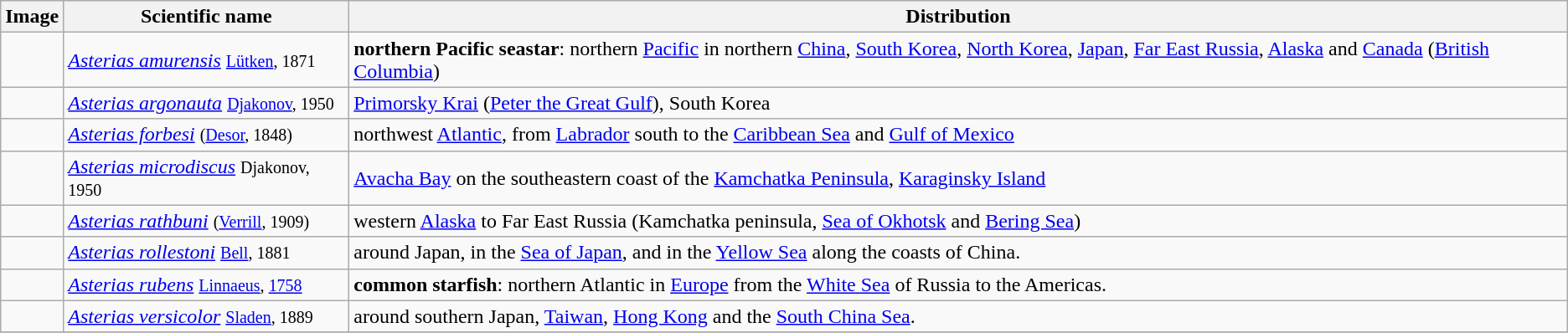<table class="wikitable">
<tr>
<th>Image</th>
<th>Scientific name</th>
<th>Distribution</th>
</tr>
<tr>
<td></td>
<td><em><a href='#'>Asterias amurensis</a></em> <small><a href='#'>Lütken</a>, 1871</small></td>
<td><strong>northern Pacific seastar</strong>: northern <a href='#'>Pacific</a> in northern <a href='#'>China</a>, <a href='#'>South Korea</a>, <a href='#'>North Korea</a>, <a href='#'>Japan</a>, <a href='#'>Far East Russia</a>, <a href='#'>Alaska</a> and <a href='#'>Canada</a> (<a href='#'>British Columbia</a>)</td>
</tr>
<tr>
<td></td>
<td><em><a href='#'>Asterias argonauta</a></em> <small><a href='#'>Djakonov</a>, 1950</small></td>
<td><a href='#'>Primorsky Krai</a> (<a href='#'>Peter the Great Gulf</a>), South Korea</td>
</tr>
<tr>
<td></td>
<td><em><a href='#'>Asterias forbesi</a></em> <small>(<a href='#'>Desor</a>, 1848)</small></td>
<td>northwest <a href='#'>Atlantic</a>, from <a href='#'>Labrador</a> south to the <a href='#'>Caribbean Sea</a> and <a href='#'>Gulf of Mexico</a></td>
</tr>
<tr>
<td></td>
<td><em><a href='#'>Asterias microdiscus</a></em> <small>Djakonov, 1950</small></td>
<td><a href='#'>Avacha Bay</a> on the southeastern coast of the <a href='#'>Kamchatka Peninsula</a>, <a href='#'>Karaginsky Island</a></td>
</tr>
<tr>
<td></td>
<td><em><a href='#'>Asterias rathbuni</a></em> <small>(<a href='#'>Verrill</a>, 1909)</small></td>
<td>western <a href='#'>Alaska</a> to Far East Russia (Kamchatka peninsula, <a href='#'>Sea of Okhotsk</a> and <a href='#'>Bering Sea</a>)</td>
</tr>
<tr>
<td></td>
<td><em><a href='#'>Asterias rollestoni</a></em> <small><a href='#'>Bell</a>, 1881</small></td>
<td>around Japan, in the <a href='#'>Sea of Japan</a>, and in the <a href='#'>Yellow Sea</a> along the coasts of China.</td>
</tr>
<tr>
<td></td>
<td><em><a href='#'>Asterias rubens</a></em> <small><a href='#'>Linnaeus</a>, <a href='#'>1758</a></small></td>
<td><strong>common starfish</strong>: northern Atlantic in <a href='#'>Europe</a> from the  <a href='#'>White Sea</a> of Russia to the Americas.</td>
</tr>
<tr>
<td></td>
<td><em><a href='#'>Asterias versicolor</a></em> <small><a href='#'>Sladen</a>, 1889</small></td>
<td>around southern Japan, <a href='#'>Taiwan</a>, <a href='#'>Hong Kong</a> and the <a href='#'>South China Sea</a>.</td>
</tr>
<tr>
</tr>
</table>
